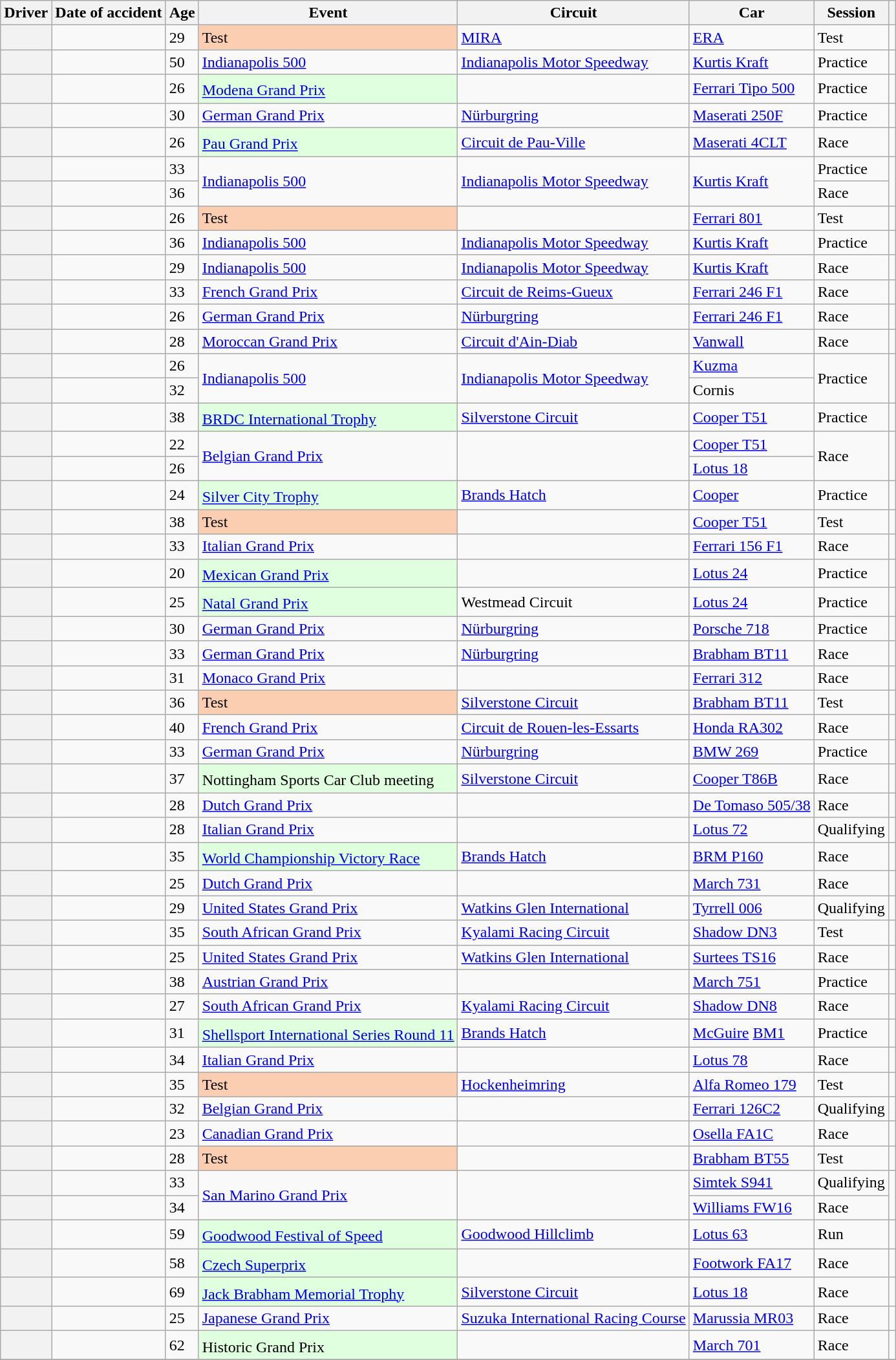<table class="wikitable plainrowheaders sortable">
<tr>
<th scope=col>Driver</th>
<th scope=col>Date of accident</th>
<th scope=col>Age</th>
<th scope=col>Event</th>
<th scope=col>Circuit</th>
<th scope=col>Car</th>
<th scope=col>Session</th>
<th scope=col class="unsortable"></th>
</tr>
<tr>
<th scope=row></th>
<td></td>
<td>29</td>
<td style="background:#FBCEB1;">Test</td>
<td><a href='#'>MIRA</a></td>
<td><a href='#'>ERA</a></td>
<td>Test</td>
<td align=center></td>
</tr>
<tr>
<th scope=row></th>
<td></td>
<td>50</td>
<td><a href='#'>Indianapolis 500</a></td>
<td><a href='#'>Indianapolis Motor Speedway</a></td>
<td><a href='#'>Kurtis Kraft</a></td>
<td>Practice</td>
<td align=center></td>
</tr>
<tr>
<th scope=row></th>
<td></td>
<td>26</td>
<td style="background:#dfffdf"><a href='#'>Modena Grand Prix</a><sup></sup></td>
<td></td>
<td><a href='#'>Ferrari Tipo 500</a></td>
<td>Practice</td>
<td align=center></td>
</tr>
<tr>
<th scope=row></th>
<td></td>
<td>30</td>
<td><a href='#'>German Grand Prix</a></td>
<td><a href='#'>Nürburgring</a></td>
<td><a href='#'>Maserati 250F</a></td>
<td>Practice</td>
<td align=center></td>
</tr>
<tr>
<th scope=row></th>
<td></td>
<td>26</td>
<td style="background:#dfffdf"><a href='#'>Pau Grand Prix</a><sup></sup></td>
<td><a href='#'>Circuit de Pau-Ville</a></td>
<td><a href='#'>Maserati 4CLT</a></td>
<td>Race</td>
<td align=center></td>
</tr>
<tr>
<th scope=row></th>
<td></td>
<td>33</td>
<td rowspan=2><a href='#'>Indianapolis 500</a></td>
<td rowspan=2><a href='#'>Indianapolis Motor Speedway</a></td>
<td rowspan=2><a href='#'>Kurtis Kraft</a></td>
<td>Practice</td>
<td rowspan=2 align=center></td>
</tr>
<tr>
<th scope=row></th>
<td></td>
<td>36</td>
<td>Race</td>
</tr>
<tr>
<th scope=row></th>
<td></td>
<td>26</td>
<td style="background:#FBCEB1;">Test</td>
<td></td>
<td><a href='#'>Ferrari 801</a></td>
<td>Test</td>
<td align=center></td>
</tr>
<tr>
<th scope=row></th>
<td></td>
<td>36</td>
<td><a href='#'>Indianapolis 500</a></td>
<td><a href='#'>Indianapolis Motor Speedway</a></td>
<td><a href='#'>Kurtis Kraft</a></td>
<td>Practice</td>
<td align=center></td>
</tr>
<tr>
<th scope=row></th>
<td></td>
<td>29</td>
<td><a href='#'>Indianapolis 500</a></td>
<td><a href='#'>Indianapolis Motor Speedway</a></td>
<td><a href='#'>Kurtis Kraft</a></td>
<td>Race</td>
<td align=center></td>
</tr>
<tr>
<th scope=row></th>
<td></td>
<td>33</td>
<td><a href='#'>French Grand Prix</a></td>
<td><a href='#'>Circuit de Reims-Gueux</a></td>
<td><a href='#'>Ferrari 246 F1</a></td>
<td>Race</td>
<td align=center></td>
</tr>
<tr>
<th scope=row></th>
<td></td>
<td>26</td>
<td><a href='#'>German Grand Prix</a></td>
<td><a href='#'>Nürburgring</a></td>
<td><a href='#'>Ferrari 246 F1</a></td>
<td>Race</td>
<td align=center></td>
</tr>
<tr>
<th scope=row></th>
<td></td>
<td>28</td>
<td><a href='#'>Moroccan Grand Prix</a></td>
<td><a href='#'>Circuit d'Ain-Diab</a></td>
<td><a href='#'>Vanwall</a></td>
<td>Race</td>
<td align=center></td>
</tr>
<tr>
<th scope=row></th>
<td></td>
<td>26</td>
<td rowspan=2><a href='#'>Indianapolis 500</a></td>
<td rowspan=2><a href='#'>Indianapolis Motor Speedway</a></td>
<td><a href='#'>Kuzma</a></td>
<td rowspan=2>Practice</td>
<td rowspan=2 align=center></td>
</tr>
<tr>
<th scope=row></th>
<td></td>
<td>32</td>
<td>Cornis</td>
</tr>
<tr>
<th scope=row></th>
<td></td>
<td>38</td>
<td style="background:#dfffdf"><a href='#'>BRDC International Trophy</a><sup></sup></td>
<td><a href='#'>Silverstone Circuit</a></td>
<td><a href='#'>Cooper T51</a></td>
<td>Practice</td>
<td align=center></td>
</tr>
<tr>
<th scope=row></th>
<td></td>
<td>22</td>
<td rowspan=2><a href='#'>Belgian Grand Prix</a></td>
<td rowspan=2></td>
<td><a href='#'>Cooper T51</a></td>
<td rowspan=2>Race</td>
<td rowspan=2 align=center></td>
</tr>
<tr>
<th scope=row></th>
<td></td>
<td>26</td>
<td><a href='#'>Lotus 18</a></td>
</tr>
<tr>
<th scope=row></th>
<td></td>
<td>24</td>
<td style="background:#dfffdf"><a href='#'>Silver City Trophy</a><sup></sup></td>
<td><a href='#'>Brands Hatch</a></td>
<td><a href='#'>Cooper</a></td>
<td>Practice</td>
<td align=center></td>
</tr>
<tr>
<th scope=row></th>
<td></td>
<td>38</td>
<td style="background:#FBCEB1;">Test</td>
<td></td>
<td><a href='#'>Cooper T51</a></td>
<td>Test</td>
<td align=center></td>
</tr>
<tr>
<th scope=row></th>
<td></td>
<td>33</td>
<td><a href='#'>Italian Grand Prix</a></td>
<td></td>
<td><a href='#'>Ferrari 156 F1</a></td>
<td>Race</td>
<td align=center></td>
</tr>
<tr>
<th scope=row></th>
<td></td>
<td>20</td>
<td style="background:#dfffdf"><a href='#'>Mexican Grand Prix</a><sup></sup></td>
<td></td>
<td><a href='#'>Lotus 24</a></td>
<td>Practice</td>
<td align=center></td>
</tr>
<tr>
<th scope=row></th>
<td></td>
<td>25</td>
<td style="background:#dfffdf"><a href='#'>Natal Grand Prix</a><sup></sup></td>
<td>Westmead Circuit</td>
<td><a href='#'>Lotus 24</a></td>
<td>Practice</td>
<td align=center></td>
</tr>
<tr>
<th scope=row></th>
<td></td>
<td>30</td>
<td><a href='#'>German Grand Prix</a></td>
<td><a href='#'>Nürburgring</a></td>
<td><a href='#'>Porsche 718</a></td>
<td>Practice</td>
<td align=center></td>
</tr>
<tr>
<th scope=row></th>
<td></td>
<td>33</td>
<td><a href='#'>German Grand Prix</a></td>
<td><a href='#'>Nürburgring</a></td>
<td><a href='#'>Brabham BT11</a></td>
<td>Race</td>
<td align=center></td>
</tr>
<tr>
<th scope=row></th>
<td></td>
<td>31</td>
<td><a href='#'>Monaco Grand Prix</a></td>
<td></td>
<td><a href='#'>Ferrari 312</a></td>
<td>Race</td>
<td align=center></td>
</tr>
<tr>
<th scope=row></th>
<td></td>
<td>36</td>
<td style="background:#FBCEB1;">Test</td>
<td><a href='#'>Silverstone Circuit</a></td>
<td><a href='#'>Brabham BT11</a></td>
<td>Test</td>
<td align=center></td>
</tr>
<tr>
<th scope=row></th>
<td></td>
<td>40</td>
<td><a href='#'>French Grand Prix</a></td>
<td><a href='#'>Circuit de Rouen-les-Essarts</a></td>
<td><a href='#'>Honda RA302</a></td>
<td>Race</td>
<td align=center></td>
</tr>
<tr>
<th scope=row></th>
<td></td>
<td>33</td>
<td><a href='#'>German Grand Prix</a></td>
<td><a href='#'>Nürburgring</a></td>
<td><a href='#'>BMW 269</a></td>
<td>Practice</td>
<td align=center></td>
</tr>
<tr>
<th scope=row></th>
<td></td>
<td>37</td>
<td style="background:#dfffdf">Nottingham Sports Car Club meeting<sup></sup></td>
<td><a href='#'>Silverstone Circuit</a></td>
<td><a href='#'>Cooper T86B</a></td>
<td>Race</td>
<td align=center></td>
</tr>
<tr>
<th scope=row></th>
<td></td>
<td>28</td>
<td><a href='#'>Dutch Grand Prix</a></td>
<td></td>
<td><a href='#'>De Tomaso 505/38</a></td>
<td>Race</td>
<td align=center></td>
</tr>
<tr>
<th scope=row></th>
<td></td>
<td>28</td>
<td><a href='#'>Italian Grand Prix</a></td>
<td></td>
<td><a href='#'>Lotus 72</a></td>
<td>Qualifying</td>
<td align=center></td>
</tr>
<tr>
<th scope=row></th>
<td></td>
<td>35</td>
<td style="background:#dfffdf"><a href='#'>World Championship Victory Race</a><sup></sup></td>
<td><a href='#'>Brands Hatch</a></td>
<td><a href='#'>BRM P160</a></td>
<td>Race</td>
<td align=center></td>
</tr>
<tr>
<th scope=row></th>
<td></td>
<td>25</td>
<td><a href='#'>Dutch Grand Prix</a></td>
<td></td>
<td><a href='#'>March 731</a></td>
<td>Race</td>
<td align=center></td>
</tr>
<tr>
<th scope=row></th>
<td></td>
<td>29</td>
<td><a href='#'>United States Grand Prix</a></td>
<td><a href='#'>Watkins Glen International</a></td>
<td><a href='#'>Tyrrell 006</a></td>
<td>Qualifying</td>
<td align=center></td>
</tr>
<tr>
<th scope=row></th>
<td></td>
<td>35</td>
<td><a href='#'>South African Grand Prix</a></td>
<td><a href='#'>Kyalami Racing Circuit</a></td>
<td><a href='#'>Shadow DN3</a></td>
<td>Test</td>
<td align=center></td>
</tr>
<tr>
<th scope=row></th>
<td></td>
<td>25</td>
<td><a href='#'>United States Grand Prix</a></td>
<td><a href='#'>Watkins Glen International</a></td>
<td><a href='#'>Surtees TS16</a></td>
<td>Race</td>
<td align=center></td>
</tr>
<tr>
<th scope=row></th>
<td></td>
<td>38</td>
<td><a href='#'>Austrian Grand Prix</a></td>
<td></td>
<td><a href='#'>March 751</a></td>
<td>Practice</td>
<td align=center></td>
</tr>
<tr>
<th scope=row></th>
<td></td>
<td>27</td>
<td><a href='#'>South African Grand Prix</a></td>
<td><a href='#'>Kyalami Racing Circuit</a></td>
<td><a href='#'>Shadow DN8</a></td>
<td>Race</td>
<td align=center></td>
</tr>
<tr>
<th scope=row></th>
<td></td>
<td>31</td>
<td style="background:#dfffdf"><a href='#'>Shellsport International Series Round 11</a><sup></sup></td>
<td><a href='#'>Brands Hatch</a></td>
<td><a href='#'>McGuire</a> <a href='#'>BM1</a></td>
<td>Practice</td>
<td align=center></td>
</tr>
<tr>
<th scope=row></th>
<td></td>
<td>34</td>
<td><a href='#'>Italian Grand Prix</a></td>
<td></td>
<td><a href='#'>Lotus 78</a></td>
<td>Race</td>
<td align=center></td>
</tr>
<tr>
<th scope=row></th>
<td></td>
<td>35</td>
<td style="background:#FBCEB1;">Test</td>
<td><a href='#'>Hockenheimring</a></td>
<td><a href='#'>Alfa Romeo 179</a></td>
<td>Test</td>
<td align=center></td>
</tr>
<tr>
<th scope=row></th>
<td></td>
<td>32</td>
<td><a href='#'>Belgian Grand Prix</a></td>
<td></td>
<td><a href='#'>Ferrari 126C2</a></td>
<td>Qualifying</td>
<td align=center></td>
</tr>
<tr>
<th scope=row></th>
<td></td>
<td>23</td>
<td><a href='#'>Canadian Grand Prix</a></td>
<td></td>
<td><a href='#'>Osella FA1C</a></td>
<td>Race</td>
<td align=center></td>
</tr>
<tr>
<th scope=row></th>
<td></td>
<td>28</td>
<td style="background:#FBCEB1;">Test</td>
<td></td>
<td><a href='#'>Brabham BT55</a></td>
<td>Test</td>
<td align=center></td>
</tr>
<tr>
<th scope=row></th>
<td></td>
<td>33</td>
<td rowspan=2><a href='#'>San Marino Grand Prix</a></td>
<td rowspan=2></td>
<td><a href='#'>Simtek S941</a></td>
<td>Qualifying</td>
<td rowspan=2 align=center></td>
</tr>
<tr>
<th scope=row></th>
<td></td>
<td>34</td>
<td><a href='#'>Williams FW16</a></td>
<td>Race</td>
</tr>
<tr>
<th scope=row></th>
<td></td>
<td>59</td>
<td style="background:#dfffdf"><a href='#'>Goodwood Festival of Speed</a><sup></sup></td>
<td><a href='#'>Goodwood Hillclimb</a></td>
<td><a href='#'>Lotus 63</a></td>
<td>Run</td>
<td align=center></td>
</tr>
<tr>
<th scope=row></th>
<td></td>
<td>58</td>
<td style="background:#dfffdf"><a href='#'>Czech Superprix</a><sup></sup></td>
<td></td>
<td><a href='#'>Footwork FA17</a></td>
<td>Race</td>
<td align=center></td>
</tr>
<tr>
<th scope=row></th>
<td></td>
<td>69</td>
<td style="background:#dfffdf"><a href='#'>Jack Brabham Memorial Trophy</a><sup></sup></td>
<td><a href='#'>Silverstone Circuit</a></td>
<td><a href='#'>Lotus 18</a></td>
<td>Race</td>
<td align=center></td>
</tr>
<tr>
<th scope=row></th>
<td></td>
<td>25</td>
<td><a href='#'>Japanese Grand Prix</a></td>
<td><a href='#'>Suzuka International Racing Course</a></td>
<td><a href='#'>Marussia MR03</a></td>
<td>Race</td>
<td align=center></td>
</tr>
<tr>
<th scope=row></th>
<td></td>
<td>62</td>
<td style="background:#dfffdf">Historic Grand Prix<sup></sup></td>
<td></td>
<td><a href='#'>March 701</a></td>
<td>Race</td>
<td align=center></td>
</tr>
<tr>
</tr>
</table>
